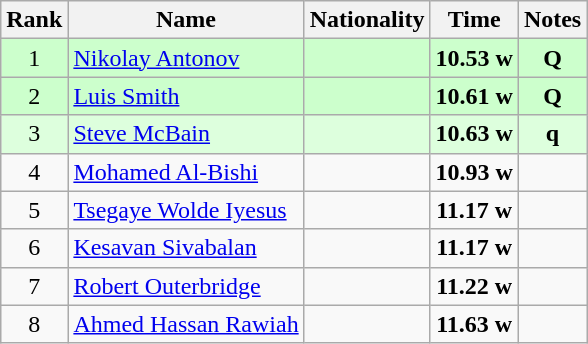<table class="wikitable sortable" style="text-align:center">
<tr>
<th>Rank</th>
<th>Name</th>
<th>Nationality</th>
<th>Time</th>
<th>Notes</th>
</tr>
<tr bgcolor=ccffcc>
<td>1</td>
<td align=left><a href='#'>Nikolay Antonov</a></td>
<td align=left></td>
<td><strong>10.53</strong> <strong>w</strong></td>
<td><strong>Q</strong></td>
</tr>
<tr bgcolor=ccffcc>
<td>2</td>
<td align=left><a href='#'>Luis Smith</a></td>
<td align=left></td>
<td><strong>10.61</strong> <strong>w</strong></td>
<td><strong>Q</strong></td>
</tr>
<tr bgcolor=ddffdd>
<td>3</td>
<td align=left><a href='#'>Steve McBain</a></td>
<td align=left></td>
<td><strong>10.63</strong> <strong>w</strong></td>
<td><strong>q</strong></td>
</tr>
<tr>
<td>4</td>
<td align=left><a href='#'>Mohamed Al-Bishi</a></td>
<td align=left></td>
<td><strong>10.93</strong> <strong>w</strong></td>
<td></td>
</tr>
<tr>
<td>5</td>
<td align=left><a href='#'>Tsegaye Wolde Iyesus</a></td>
<td align=left></td>
<td><strong>11.17</strong> <strong>w</strong></td>
<td></td>
</tr>
<tr>
<td>6</td>
<td align=left><a href='#'>Kesavan Sivabalan</a></td>
<td align=left></td>
<td><strong>11.17</strong> <strong>w</strong></td>
<td></td>
</tr>
<tr>
<td>7</td>
<td align=left><a href='#'>Robert Outerbridge</a></td>
<td align=left></td>
<td><strong>11.22</strong> <strong>w</strong></td>
<td></td>
</tr>
<tr>
<td>8</td>
<td align=left><a href='#'>Ahmed Hassan Rawiah</a></td>
<td align=left></td>
<td><strong>11.63</strong> <strong>w</strong></td>
<td></td>
</tr>
</table>
